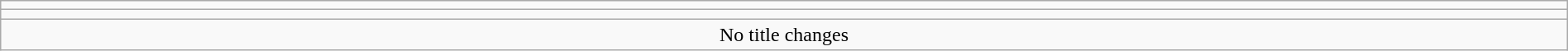<table class="wikitable" style="text-align:center; width:100%;">
<tr>
<td colspan=5></td>
</tr>
<tr>
<td colspan=5><strong></strong></td>
</tr>
<tr>
<td colspan="5">No title changes</td>
</tr>
</table>
